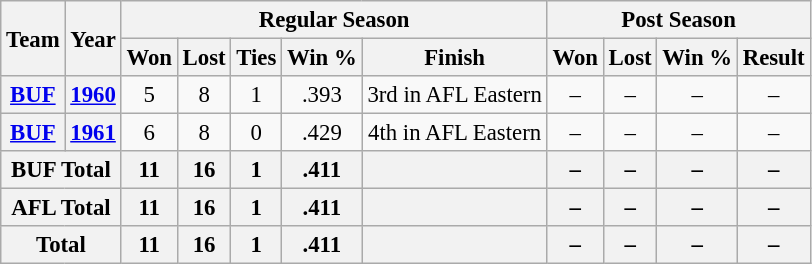<table class="wikitable" style="font-size: 95%; text-align:center;">
<tr>
<th rowspan="2">Team</th>
<th rowspan="2">Year</th>
<th colspan="5">Regular Season</th>
<th colspan="4">Post Season</th>
</tr>
<tr>
<th>Won</th>
<th>Lost</th>
<th>Ties</th>
<th>Win %</th>
<th>Finish</th>
<th>Won</th>
<th>Lost</th>
<th>Win %</th>
<th>Result</th>
</tr>
<tr>
<th><a href='#'>BUF</a></th>
<th><a href='#'>1960</a></th>
<td>5</td>
<td>8</td>
<td>1</td>
<td>.393</td>
<td>3rd in AFL Eastern</td>
<td>–</td>
<td>–</td>
<td>–</td>
<td>–</td>
</tr>
<tr>
<th><a href='#'>BUF</a></th>
<th><a href='#'>1961</a></th>
<td>6</td>
<td>8</td>
<td>0</td>
<td>.429</td>
<td>4th in AFL Eastern</td>
<td>–</td>
<td>–</td>
<td>–</td>
<td>–</td>
</tr>
<tr>
<th colspan="2">BUF Total</th>
<th>11</th>
<th>16</th>
<th>1</th>
<th>.411</th>
<th></th>
<th>–</th>
<th>–</th>
<th>–</th>
<th>–</th>
</tr>
<tr>
<th colspan="2">AFL Total</th>
<th>11</th>
<th>16</th>
<th>1</th>
<th>.411</th>
<th></th>
<th>–</th>
<th>–</th>
<th>–</th>
<th>–</th>
</tr>
<tr>
<th colspan="2">Total</th>
<th>11</th>
<th>16</th>
<th>1</th>
<th>.411</th>
<th></th>
<th>–</th>
<th>–</th>
<th>–</th>
<th>–</th>
</tr>
</table>
